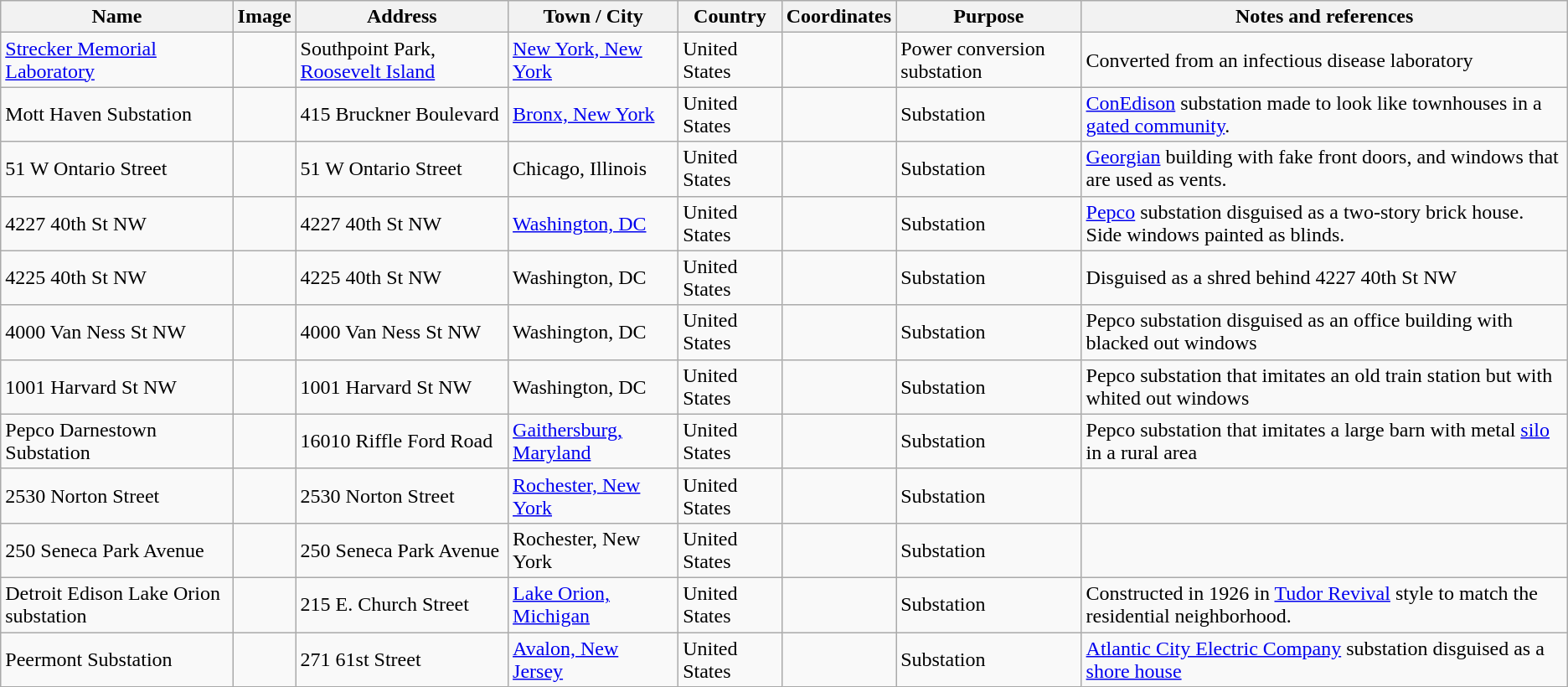<table class="wikitable sortable">
<tr>
<th>Name</th>
<th class=unsortable>Image</th>
<th>Address</th>
<th>Town / City</th>
<th>Country</th>
<th>Coordinates</th>
<th>Purpose</th>
<th class="unsortable">Notes and references</th>
</tr>
<tr>
<td><a href='#'>Strecker Memorial Laboratory</a></td>
<td></td>
<td>Southpoint Park, <a href='#'>Roosevelt Island</a></td>
<td><a href='#'>New York, New York</a></td>
<td>United States</td>
<td></td>
<td>Power conversion substation</td>
<td>Converted from an infectious disease laboratory</td>
</tr>
<tr>
<td>Mott Haven Substation</td>
<td></td>
<td>415 Bruckner Boulevard</td>
<td><a href='#'>Bronx, New York</a></td>
<td>United States</td>
<td></td>
<td>Substation</td>
<td><a href='#'>ConEdison</a> substation made to look like townhouses in a <a href='#'>gated community</a>.</td>
</tr>
<tr>
<td>51 W Ontario Street</td>
<td></td>
<td>51 W Ontario Street</td>
<td>Chicago, Illinois</td>
<td>United States</td>
<td></td>
<td>Substation</td>
<td><a href='#'>Georgian</a> building with fake front doors, and windows that are used as vents.</td>
</tr>
<tr>
<td>4227 40th St NW</td>
<td></td>
<td>4227 40th St NW</td>
<td><a href='#'>Washington, DC</a></td>
<td>United States</td>
<td></td>
<td>Substation</td>
<td><a href='#'>Pepco</a> substation disguised as a two-story brick house. Side windows painted as blinds.</td>
</tr>
<tr>
<td>4225 40th St NW</td>
<td></td>
<td>4225 40th St NW</td>
<td>Washington, DC</td>
<td>United States</td>
<td></td>
<td>Substation</td>
<td>Disguised as a shred behind 4227 40th St NW</td>
</tr>
<tr>
<td>4000 Van Ness St NW</td>
<td></td>
<td>4000 Van Ness St NW</td>
<td>Washington, DC</td>
<td>United States</td>
<td></td>
<td>Substation</td>
<td>Pepco substation disguised as an office building with blacked out windows</td>
</tr>
<tr>
<td>1001 Harvard St NW</td>
<td></td>
<td>1001 Harvard St NW</td>
<td>Washington, DC</td>
<td>United States</td>
<td></td>
<td>Substation</td>
<td>Pepco substation that imitates an old train station but with whited out windows</td>
</tr>
<tr>
<td>Pepco Darnestown Substation</td>
<td></td>
<td>16010 Riffle Ford Road</td>
<td><a href='#'>Gaithersburg, Maryland</a></td>
<td>United States</td>
<td></td>
<td>Substation</td>
<td>Pepco substation that imitates a large barn with metal <a href='#'>silo</a> in a rural area</td>
</tr>
<tr>
<td>2530 Norton Street</td>
<td></td>
<td>2530 Norton Street</td>
<td><a href='#'>Rochester, New York</a></td>
<td>United States</td>
<td></td>
<td>Substation</td>
<td></td>
</tr>
<tr>
<td>250 Seneca Park Avenue</td>
<td></td>
<td>250 Seneca Park Avenue</td>
<td>Rochester, New York</td>
<td>United States</td>
<td></td>
<td>Substation</td>
<td></td>
</tr>
<tr>
<td>Detroit Edison Lake Orion substation</td>
<td></td>
<td>215 E. Church Street</td>
<td><a href='#'>Lake Orion, Michigan</a></td>
<td>United States</td>
<td></td>
<td>Substation</td>
<td>Constructed in 1926 in <a href='#'>Tudor Revival</a> style to match the residential neighborhood.</td>
</tr>
<tr>
<td>Peermont Substation</td>
<td></td>
<td>271 61st Street</td>
<td><a href='#'>Avalon, New Jersey</a></td>
<td>United States</td>
<td></td>
<td>Substation</td>
<td><a href='#'>Atlantic City Electric Company</a> substation disguised as a <a href='#'>shore house</a></td>
</tr>
</table>
